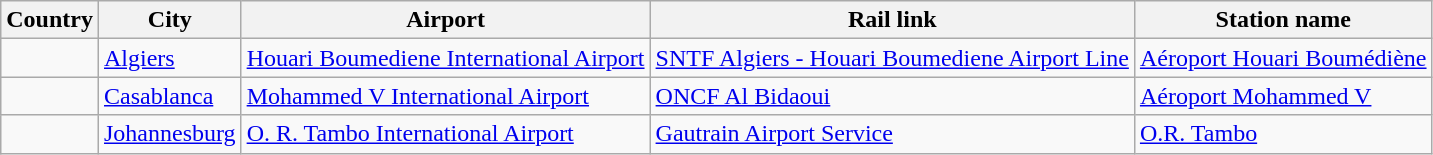<table class="wikitable">
<tr>
<th>Country</th>
<th>City</th>
<th>Airport</th>
<th>Rail link</th>
<th>Station name</th>
</tr>
<tr>
<td></td>
<td><a href='#'>Algiers</a></td>
<td><a href='#'>Houari Boumediene International Airport</a></td>
<td><a href='#'>SNTF Algiers - Houari Boumediene Airport Line</a></td>
<td><a href='#'>Aéroport Houari Boumédiène</a></td>
</tr>
<tr>
<td></td>
<td><a href='#'>Casablanca</a></td>
<td><a href='#'>Mohammed V International Airport</a></td>
<td><a href='#'>ONCF Al Bidaoui</a></td>
<td><a href='#'>Aéroport Mohammed V</a></td>
</tr>
<tr>
<td></td>
<td><a href='#'>Johannesburg</a></td>
<td><a href='#'>O. R. Tambo International Airport</a></td>
<td><a href='#'>Gautrain Airport Service</a></td>
<td><a href='#'>O.R. Tambo</a></td>
</tr>
</table>
